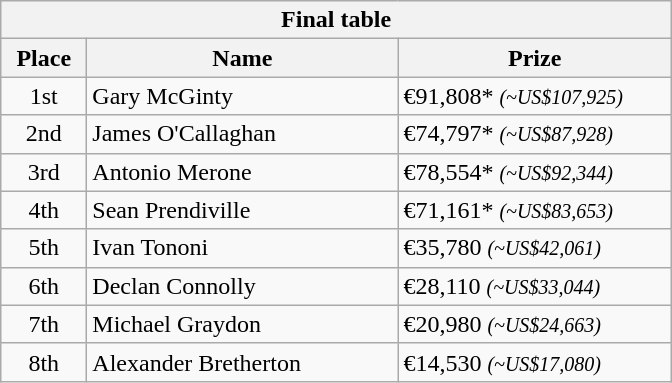<table class="wikitable">
<tr>
<th colspan="3">Final table</th>
</tr>
<tr>
<th style="width:50px;">Place</th>
<th style="width:200px;">Name</th>
<th style="width:175px;">Prize</th>
</tr>
<tr>
<td style="text-align:center;">1st</td>
<td> Gary McGinty</td>
<td>€91,808* <small><em>(~US$107,925)</em></small></td>
</tr>
<tr>
<td style="text-align:center;">2nd</td>
<td> James O'Callaghan</td>
<td>€74,797* <small><em>(~US$87,928)</em></small></td>
</tr>
<tr>
<td style="text-align:center;">3rd</td>
<td> Antonio Merone</td>
<td>€78,554* <small><em>(~US$92,344)</em></small></td>
</tr>
<tr>
<td style="text-align:center;">4th</td>
<td> Sean Prendiville</td>
<td>€71,161* <small><em>(~US$83,653)</em></small></td>
</tr>
<tr>
<td style="text-align:center;">5th</td>
<td> Ivan Tononi</td>
<td>€35,780 <small><em>(~US$42,061)</em></small></td>
</tr>
<tr>
<td style="text-align:center;">6th</td>
<td> Declan Connolly</td>
<td>€28,110 <small><em>(~US$33,044)</em></small></td>
</tr>
<tr>
<td style="text-align:center;">7th</td>
<td> Michael Graydon</td>
<td>€20,980 <small><em>(~US$24,663)</em></small></td>
</tr>
<tr>
<td style="text-align:center;">8th</td>
<td> Alexander Bretherton</td>
<td>€14,530 <small><em>(~US$17,080)</em></small></td>
</tr>
</table>
